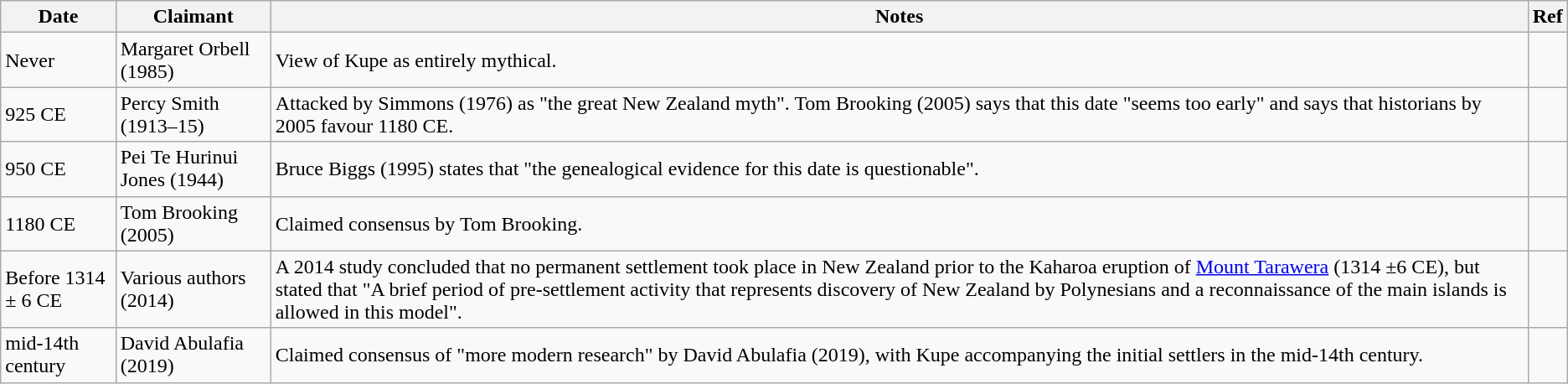<table class="wikitable">
<tr>
<th>Date</th>
<th>Claimant</th>
<th>Notes</th>
<th>Ref</th>
</tr>
<tr>
<td>Never</td>
<td>Margaret Orbell (1985)</td>
<td>View of Kupe as entirely mythical.</td>
<td></td>
</tr>
<tr>
<td>925 CE</td>
<td>Percy Smith (1913–15)</td>
<td>Attacked by Simmons (1976) as "the great New Zealand myth". Tom Brooking (2005) says that this date "seems too early" and says that historians by 2005 favour 1180 CE.</td>
<td></td>
</tr>
<tr>
<td>950 CE</td>
<td>Pei Te Hurinui Jones (1944)</td>
<td>Bruce Biggs (1995) states that "the genealogical evidence for this date is questionable".</td>
<td></td>
</tr>
<tr>
<td>1180 CE</td>
<td>Tom Brooking (2005)</td>
<td>Claimed consensus by Tom Brooking.</td>
<td></td>
</tr>
<tr>
<td>Before 1314 ± 6 CE</td>
<td>Various authors (2014)</td>
<td>A 2014 study concluded that no permanent settlement took place in New Zealand prior to the Kaharoa eruption of <a href='#'>Mount Tarawera</a> (1314 ±6 CE), but stated that "A brief period of pre-settlement activity that represents discovery of New Zealand by Polynesians and a reconnaissance of the main islands is allowed in this model".</td>
<td></td>
</tr>
<tr>
<td>mid-14th century</td>
<td>David Abulafia (2019)</td>
<td>Claimed consensus of "more modern research" by David Abulafia (2019), with Kupe accompanying the initial settlers in the mid-14th century.</td>
<td></td>
</tr>
</table>
